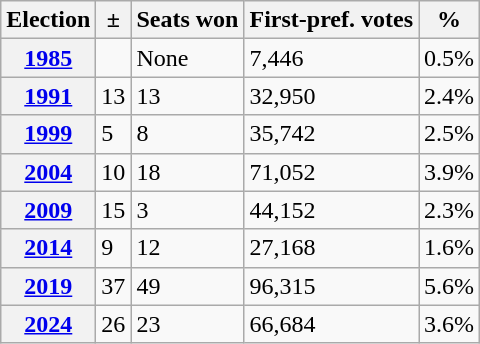<table class="wikitable">
<tr>
<th>Election</th>
<th>±</th>
<th>Seats won</th>
<th>First-pref. votes</th>
<th>%</th>
</tr>
<tr>
<th><a href='#'>1985</a></th>
<td></td>
<td>None</td>
<td>7,446</td>
<td>0.5%</td>
</tr>
<tr>
<th><a href='#'>1991</a></th>
<td>13</td>
<td>13</td>
<td>32,950</td>
<td>2.4%</td>
</tr>
<tr>
<th><a href='#'>1999</a></th>
<td>5</td>
<td>8</td>
<td>35,742</td>
<td>2.5%</td>
</tr>
<tr>
<th><a href='#'>2004</a></th>
<td>10</td>
<td>18</td>
<td>71,052</td>
<td>3.9%</td>
</tr>
<tr>
<th><a href='#'>2009</a></th>
<td>15</td>
<td>3</td>
<td>44,152</td>
<td>2.3%</td>
</tr>
<tr>
<th><a href='#'>2014</a></th>
<td>9</td>
<td>12</td>
<td>27,168</td>
<td>1.6%</td>
</tr>
<tr>
<th><a href='#'>2019</a></th>
<td>37</td>
<td>49</td>
<td>96,315</td>
<td>5.6%</td>
</tr>
<tr>
<th><a href='#'>2024</a></th>
<td>26</td>
<td>23</td>
<td>66,684</td>
<td>3.6%</td>
</tr>
</table>
